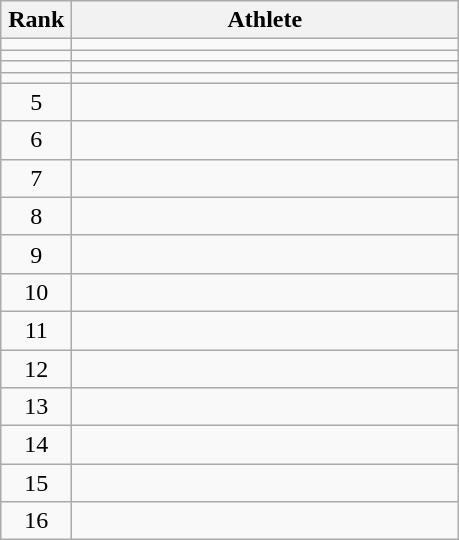<table class="wikitable" style="text-align: center;">
<tr>
<th width=40>Rank</th>
<th width=250>Athlete</th>
</tr>
<tr>
<td></td>
<td align=left></td>
</tr>
<tr>
<td></td>
<td align=left></td>
</tr>
<tr>
<td></td>
<td align=left></td>
</tr>
<tr>
<td></td>
<td align=left></td>
</tr>
<tr>
<td>5</td>
<td align=left></td>
</tr>
<tr>
<td>6</td>
<td align=left></td>
</tr>
<tr>
<td>7</td>
<td align=left></td>
</tr>
<tr>
<td>8</td>
<td align=left></td>
</tr>
<tr>
<td>9</td>
<td align=left></td>
</tr>
<tr>
<td>10</td>
<td align=left></td>
</tr>
<tr>
<td>11</td>
<td align=left></td>
</tr>
<tr>
<td>12</td>
<td align=left></td>
</tr>
<tr>
<td>13</td>
<td align=left></td>
</tr>
<tr>
<td>14</td>
<td align=left></td>
</tr>
<tr>
<td>15</td>
<td align=left></td>
</tr>
<tr>
<td>16</td>
<td align=left></td>
</tr>
</table>
